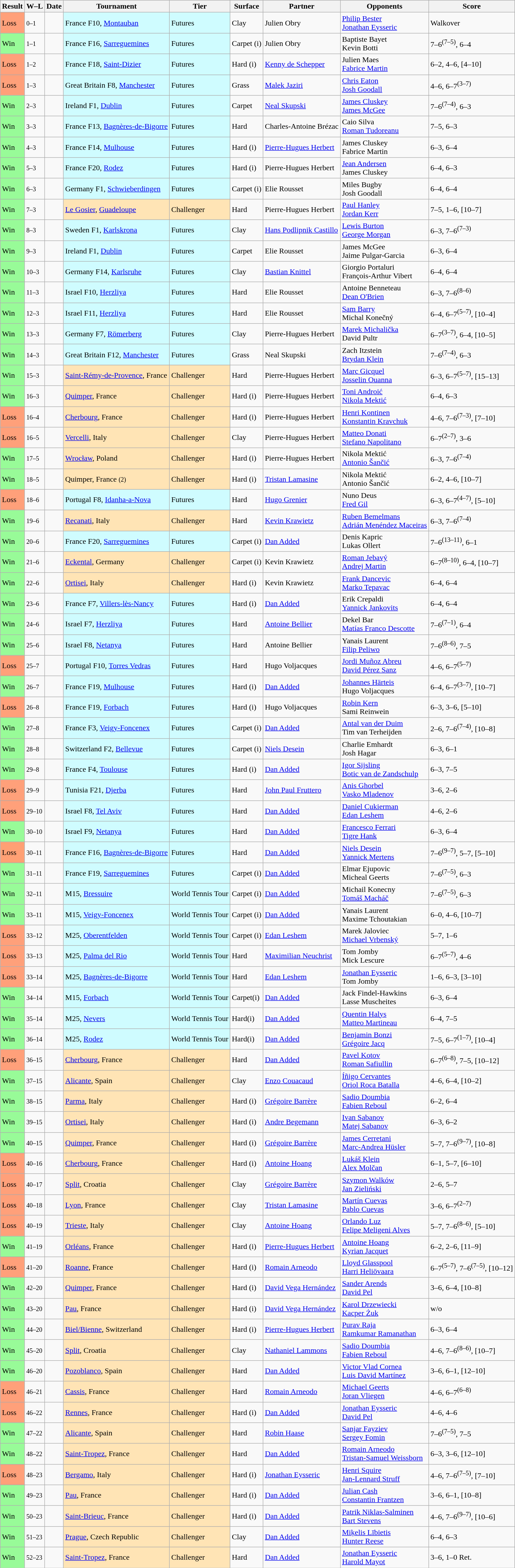<table class="sortable wikitable">
<tr>
<th>Result</th>
<th class="unsortable">W–L</th>
<th>Date</th>
<th>Tournament</th>
<th>Tier</th>
<th>Surface</th>
<th>Partner</th>
<th>Opponents</th>
<th class="unsortable">Score</th>
</tr>
<tr>
<td style="background:#FFA07A">Loss</td>
<td><small>0–1</small></td>
<td></td>
<td style="background:#cffcff;">France F10, <a href='#'>Montauban</a></td>
<td style="background:#cffcff;">Futures</td>
<td>Clay</td>
<td> Julien Obry</td>
<td> <a href='#'>Philip Bester</a><br> <a href='#'>Jonathan Eysseric</a></td>
<td>Walkover</td>
</tr>
<tr>
<td style="background:#98FB98">Win</td>
<td><small>1–1</small></td>
<td></td>
<td style="background:#cffcff;">France F16, <a href='#'>Sarreguemines</a></td>
<td style="background:#cffcff;">Futures</td>
<td>Carpet (i)</td>
<td> Julien Obry</td>
<td> Baptiste Bayet<br> Kevin Botti</td>
<td>7–6<sup>(7–5)</sup>, 6–4</td>
</tr>
<tr>
<td style="background:#FFA07A">Loss</td>
<td><small>1–2</small></td>
<td></td>
<td style="background:#cffcff;">France F18, <a href='#'>Saint-Dizier</a></td>
<td style="background:#cffcff;">Futures</td>
<td>Hard (i)</td>
<td> <a href='#'>Kenny de Schepper</a></td>
<td> Julien Maes<br> <a href='#'>Fabrice Martin</a></td>
<td>6–2, 4–6, [4–10]</td>
</tr>
<tr>
<td style="background:#FFA07A">Loss</td>
<td><small>1–3</small></td>
<td></td>
<td style="background:#cffcff;">Great Britain F8, <a href='#'>Manchester</a></td>
<td style="background:#cffcff;">Futures</td>
<td>Grass</td>
<td> <a href='#'>Malek Jaziri</a></td>
<td> <a href='#'>Chris Eaton</a><br> <a href='#'>Josh Goodall</a></td>
<td>4–6, 6–7<sup>(3–7)</sup></td>
</tr>
<tr>
<td style="background:#98FB98">Win</td>
<td><small>2–3</small></td>
<td></td>
<td style="background:#cffcff;">Ireland F1, <a href='#'>Dublin</a></td>
<td style="background:#cffcff;">Futures</td>
<td>Carpet</td>
<td> <a href='#'>Neal Skupski</a></td>
<td> <a href='#'>James Cluskey</a><br> <a href='#'>James McGee</a></td>
<td>7–6<sup>(7–4)</sup>, 6–3</td>
</tr>
<tr>
<td style="background:#98FB98">Win</td>
<td><small>3–3</small></td>
<td></td>
<td style="background:#cffcff;">France F13, <a href='#'>Bagnères-de-Bigorre</a></td>
<td style="background:#cffcff;">Futures</td>
<td>Hard</td>
<td> Charles-Antoine Brézac</td>
<td> Caio Silva<br> <a href='#'>Roman Tudoreanu</a></td>
<td>7–5, 6–3</td>
</tr>
<tr>
<td style="background:#98FB98">Win</td>
<td><small>4–3</small></td>
<td></td>
<td style="background:#cffcff;">France F14, <a href='#'>Mulhouse</a></td>
<td style="background:#cffcff;">Futures</td>
<td>Hard (i)</td>
<td> <a href='#'>Pierre-Hugues Herbert</a></td>
<td> James Cluskey<br> Fabrice Martin</td>
<td>6–3, 6–4</td>
</tr>
<tr>
<td style="background:#98FB98">Win</td>
<td><small>5–3</small></td>
<td></td>
<td style="background:#cffcff;">France F20, <a href='#'>Rodez</a></td>
<td style="background:#cffcff;">Futures</td>
<td>Hard (i)</td>
<td> Pierre-Hugues Herbert</td>
<td> <a href='#'>Jean Andersen</a><br> James Cluskey</td>
<td>6–4, 6–3</td>
</tr>
<tr>
<td style="background:#98FB98">Win</td>
<td><small>6–3</small></td>
<td></td>
<td style="background:#cffcff;">Germany F1, <a href='#'>Schwieberdingen</a></td>
<td style="background:#cffcff;">Futures</td>
<td>Carpet (i)</td>
<td> Elie Rousset</td>
<td> Miles Bugby<br> Josh Goodall</td>
<td>6–4, 6–4</td>
</tr>
<tr>
<td style="background:#98FB98">Win</td>
<td><small>7–3</small></td>
<td><a href='#'></a></td>
<td style="background:moccasin;"><a href='#'>Le Gosier</a>, <a href='#'>Guadeloupe</a></td>
<td style="background:moccasin;">Challenger</td>
<td>Hard</td>
<td> Pierre-Hugues Herbert</td>
<td> <a href='#'>Paul Hanley</a><br> <a href='#'>Jordan Kerr</a></td>
<td>7–5, 1–6, [10–7]</td>
</tr>
<tr>
<td style="background:#98FB98">Win</td>
<td><small>8–3</small></td>
<td></td>
<td style="background:#cffcff;">Sweden F1, <a href='#'>Karlskrona</a></td>
<td style="background:#cffcff;">Futures</td>
<td>Clay</td>
<td> <a href='#'>Hans Podlipnik Castillo</a></td>
<td> <a href='#'>Lewis Burton</a><br> <a href='#'>George Morgan</a></td>
<td>6–3, 7–6<sup>(7–3)</sup></td>
</tr>
<tr>
<td style="background:#98FB98">Win</td>
<td><small>9–3</small></td>
<td></td>
<td style="background:#cffcff;">Ireland F1, <a href='#'>Dublin</a></td>
<td style="background:#cffcff;">Futures</td>
<td>Carpet</td>
<td> Elie Rousset</td>
<td> James McGee<br> Jaime Pulgar-Garcia</td>
<td>6–3, 6–4</td>
</tr>
<tr>
<td style="background:#98FB98">Win</td>
<td><small>10–3</small></td>
<td></td>
<td style="background:#cffcff;">Germany F14, <a href='#'>Karlsruhe</a></td>
<td style="background:#cffcff;">Futures</td>
<td>Clay</td>
<td> <a href='#'>Bastian Knittel</a></td>
<td> Giorgio Portaluri<br> François-Arthur Vibert</td>
<td>6–4, 6–4</td>
</tr>
<tr>
<td style="background:#98FB98">Win</td>
<td><small>11–3</small></td>
<td></td>
<td style="background:#cffcff;">Israel F10, <a href='#'>Herzliya</a></td>
<td style="background:#cffcff;">Futures</td>
<td>Hard</td>
<td> Elie Rousset</td>
<td> Antoine Benneteau<br> <a href='#'>Dean O'Brien</a></td>
<td>6–3, 7–6<sup>(8–6)</sup></td>
</tr>
<tr>
<td style="background:#98FB98">Win</td>
<td><small>12–3</small></td>
<td></td>
<td style="background:#cffcff;">Israel F11, <a href='#'>Herzliya</a></td>
<td style="background:#cffcff;">Futures</td>
<td>Hard</td>
<td> Elie Rousset</td>
<td> <a href='#'>Sam Barry</a><br> Michal Konečný</td>
<td>6–4, 6–7<sup>(5–7)</sup>, [10–4]</td>
</tr>
<tr>
<td style="background:#98FB98">Win</td>
<td><small>13–3</small></td>
<td></td>
<td style="background:#cffcff;">Germany F7, <a href='#'>Römerberg</a></td>
<td style="background:#cffcff;">Futures</td>
<td>Clay</td>
<td> Pierre-Hugues Herbert</td>
<td> <a href='#'>Marek Michalička</a><br> David Pultr</td>
<td>6–7<sup>(3–7)</sup>, 6–4, [10–5]</td>
</tr>
<tr>
<td style="background:#98FB98">Win</td>
<td><small>14–3</small></td>
<td></td>
<td style="background:#cffcff;">Great Britain F12, <a href='#'>Manchester</a></td>
<td style="background:#cffcff;">Futures</td>
<td>Grass</td>
<td> Neal Skupski</td>
<td> Zach Itzstein<br> <a href='#'>Brydan Klein</a></td>
<td>7–6<sup>(7–4)</sup>, 6–3</td>
</tr>
<tr>
<td style="background:#98FB98">Win</td>
<td><small>15–3</small></td>
<td><a href='#'></a></td>
<td style="background:moccasin;"><a href='#'>Saint-Rémy-de-Provence</a>, France</td>
<td style="background:moccasin;">Challenger</td>
<td>Hard</td>
<td> Pierre-Hugues Herbert</td>
<td> <a href='#'>Marc Gicquel</a><br> <a href='#'>Josselin Ouanna</a></td>
<td>6–3, 6–7<sup>(5–7)</sup>, [15–13]</td>
</tr>
<tr>
<td style="background:#98FB98">Win</td>
<td><small>16–3</small></td>
<td><a href='#'></a></td>
<td style="background:moccasin;"><a href='#'>Quimper</a>, France</td>
<td style="background:moccasin;">Challenger</td>
<td>Hard (i)</td>
<td> Pierre-Hugues Herbert</td>
<td> <a href='#'>Toni Androić</a><br> <a href='#'>Nikola Mektić</a></td>
<td>6–4, 6–3</td>
</tr>
<tr>
<td style="background:#FFA07A">Loss</td>
<td><small>16–4</small></td>
<td><a href='#'></a></td>
<td style="background:moccasin;"><a href='#'>Cherbourg</a>, France</td>
<td style="background:moccasin;">Challenger</td>
<td>Hard (i)</td>
<td> Pierre-Hugues Herbert</td>
<td> <a href='#'>Henri Kontinen</a><br> <a href='#'>Konstantin Kravchuk</a></td>
<td>4–6, 7–6<sup>(7–3)</sup>, [7–10]</td>
</tr>
<tr>
<td style="background:#FFA07A">Loss</td>
<td><small>16–5</small></td>
<td><a href='#'></a></td>
<td style="background:moccasin;"><a href='#'>Vercelli</a>, Italy</td>
<td style="background:moccasin;">Challenger</td>
<td>Clay</td>
<td> Pierre-Hugues Herbert</td>
<td> <a href='#'>Matteo Donati</a><br> <a href='#'>Stefano Napolitano</a></td>
<td>6–7<sup>(2–7)</sup>, 3–6</td>
</tr>
<tr>
<td style="background:#98FB98">Win</td>
<td><small>17–5</small></td>
<td><a href='#'></a></td>
<td style="background:moccasin;"><a href='#'>Wrocław</a>, Poland</td>
<td style="background:moccasin;">Challenger</td>
<td>Hard (i)</td>
<td> Pierre-Hugues Herbert</td>
<td> Nikola Mektić<br> <a href='#'>Antonio Šančić</a></td>
<td>6–3, 7–6<sup>(7–4)</sup></td>
</tr>
<tr>
<td style="background:#98FB98">Win</td>
<td><small>18–5</small></td>
<td><a href='#'></a></td>
<td style="background:moccasin;">Quimper, France <small>(2)</small></td>
<td style="background:moccasin;">Challenger</td>
<td>Hard (i)</td>
<td> <a href='#'>Tristan Lamasine</a></td>
<td> Nikola Mektić<br> Antonio Šančić</td>
<td>6–2, 4–6, [10–7]</td>
</tr>
<tr>
<td style="background:#FFA07A">Loss</td>
<td><small>18–6</small></td>
<td></td>
<td style="background:#cffcff;">Portugal F8, <a href='#'>Idanha-a-Nova</a></td>
<td style="background:#cffcff;">Futures</td>
<td>Hard</td>
<td> <a href='#'>Hugo Grenier</a></td>
<td> Nuno Deus<br> <a href='#'>Fred Gil</a></td>
<td>6–3, 6–7<sup>(4–7)</sup>, [5–10]</td>
</tr>
<tr>
<td style="background:#98FB98">Win</td>
<td><small>19–6</small></td>
<td><a href='#'></a></td>
<td style="background:moccasin;"><a href='#'>Recanati</a>, Italy</td>
<td style="background:moccasin;">Challenger</td>
<td>Hard</td>
<td> <a href='#'>Kevin Krawietz</a></td>
<td> <a href='#'>Ruben Bemelmans</a><br> <a href='#'>Adrián Menéndez Maceiras</a></td>
<td>6–3, 7–6<sup>(7–4)</sup></td>
</tr>
<tr>
<td style="background:#98FB98">Win</td>
<td><small>20–6</small></td>
<td></td>
<td style="background:#cffcff;">France F20, <a href='#'>Sarreguemines</a></td>
<td style="background:#cffcff;">Futures</td>
<td>Carpet (i)</td>
<td> <a href='#'>Dan Added</a></td>
<td> Denis Kapric<br> Lukas Ollert</td>
<td>7–6<sup>(13–11)</sup>, 6–1</td>
</tr>
<tr>
<td style="background:#98FB98">Win</td>
<td><small>21–6</small></td>
<td><a href='#'></a></td>
<td style="background:moccasin;"><a href='#'>Eckental</a>, Germany</td>
<td style="background:moccasin;">Challenger</td>
<td>Carpet (i)</td>
<td> Kevin Krawietz</td>
<td> <a href='#'>Roman Jebavý</a><br> <a href='#'>Andrej Martin</a></td>
<td>6–7<sup>(8–10)</sup>, 6–4, [10–7]</td>
</tr>
<tr>
<td style="background:#98FB98">Win</td>
<td><small>22–6</small></td>
<td><a href='#'></a></td>
<td style="background:moccasin;"><a href='#'>Ortisei</a>, Italy</td>
<td style="background:moccasin;">Challenger</td>
<td>Hard (i)</td>
<td> Kevin Krawietz</td>
<td> <a href='#'>Frank Dancevic</a><br> <a href='#'>Marko Tepavac</a></td>
<td>6–4, 6–4</td>
</tr>
<tr>
<td style="background:#98FB98">Win</td>
<td><small>23–6</small></td>
<td></td>
<td style="background:#cffcff;">France F7, <a href='#'>Villers-lès-Nancy</a></td>
<td style="background:#cffcff;">Futures</td>
<td>Hard (i)</td>
<td> <a href='#'>Dan Added</a></td>
<td> Erik Crepaldi<br> <a href='#'>Yannick Jankovits</a></td>
<td>6–4, 6–4</td>
</tr>
<tr>
<td style="background:#98FB98">Win</td>
<td><small>24–6</small></td>
<td></td>
<td style="background:#cffcff;">Israel F7, <a href='#'>Herzliya</a></td>
<td style="background:#cffcff;">Futures</td>
<td>Hard</td>
<td> <a href='#'>Antoine Bellier</a></td>
<td> Dekel Bar<br> <a href='#'>Matías Franco Descotte</a></td>
<td>7–6<sup>(7–1)</sup>, 6–4</td>
</tr>
<tr>
<td style="background:#98FB98">Win</td>
<td><small>25–6</small></td>
<td></td>
<td style="background:#cffcff;">Israel F8, <a href='#'>Netanya</a></td>
<td style="background:#cffcff;">Futures</td>
<td>Hard</td>
<td> Antoine Bellier</td>
<td> Yanais Laurent<br> <a href='#'>Filip Peliwo</a></td>
<td>7–6<sup>(8–6)</sup>, 7–5</td>
</tr>
<tr>
<td style="background:#FFA07A">Loss</td>
<td><small>25–7</small></td>
<td></td>
<td style="background:#cffcff;">Portugal F10, <a href='#'>Torres Vedras</a></td>
<td style="background:#cffcff;">Futures</td>
<td>Hard</td>
<td> Hugo Voljacques</td>
<td> <a href='#'>Jordi Muñoz Abreu</a><br> <a href='#'>David Pérez Sanz</a></td>
<td>4–6, 6–7<sup>(5–7)</sup></td>
</tr>
<tr>
<td style="background:#98FB98">Win</td>
<td><small>26–7</small></td>
<td></td>
<td style="background:#cffcff;">France F19, <a href='#'>Mulhouse</a></td>
<td style="background:#cffcff;">Futures</td>
<td>Hard (i)</td>
<td> <a href='#'>Dan Added</a></td>
<td> <a href='#'>Johannes Härteis</a><br> Hugo Voljacques</td>
<td>6–4, 6–7<sup>(3–7)</sup>, [10–7]</td>
</tr>
<tr>
<td style="background:#FFA07A">Loss</td>
<td><small>26–8</small></td>
<td></td>
<td style="background:#cffcff;">France F19, <a href='#'>Forbach</a></td>
<td style="background:#cffcff;">Futures</td>
<td>Hard (i)</td>
<td> Hugo Voljacques</td>
<td> <a href='#'>Robin Kern</a><br> Sami Reinwein</td>
<td>6–3, 3–6, [5–10]</td>
</tr>
<tr>
<td style="background:#98FB98">Win</td>
<td><small>27–8</small></td>
<td></td>
<td style="background:#cffcff;">France F3, <a href='#'>Veigy-Foncenex</a></td>
<td style="background:#cffcff;">Futures</td>
<td>Carpet (i)</td>
<td> <a href='#'>Dan Added</a></td>
<td> <a href='#'>Antal van der Duim</a><br> Tim van Terheijden</td>
<td>2–6, 7–6<sup>(7–4)</sup>, [10–8]</td>
</tr>
<tr>
<td style="background:#98FB98">Win</td>
<td><small>28–8</small></td>
<td></td>
<td style="background:#cffcff;">Switzerland F2, <a href='#'>Bellevue</a></td>
<td style="background:#cffcff;">Futures</td>
<td>Carpet (i)</td>
<td> <a href='#'>Niels Desein</a></td>
<td> Charlie Emhardt<br> Josh Hagar</td>
<td>6–3, 6–1</td>
</tr>
<tr>
<td style="background:#98FB98">Win</td>
<td><small>29–8</small></td>
<td></td>
<td style="background:#cffcff;">France F4, <a href='#'>Toulouse</a></td>
<td style="background:#cffcff;">Futures</td>
<td>Hard (i)</td>
<td> <a href='#'>Dan Added</a></td>
<td> <a href='#'>Igor Sijsling</a><br> <a href='#'>Botic van de Zandschulp</a></td>
<td>6–3, 7–5</td>
</tr>
<tr>
<td style="background:#FFA07A">Loss</td>
<td><small>29–9</small></td>
<td></td>
<td style="background:#cffcff;">Tunisia F21, <a href='#'>Djerba</a></td>
<td style="background:#cffcff;">Futures</td>
<td>Hard</td>
<td> <a href='#'>John Paul Fruttero</a></td>
<td> <a href='#'>Anis Ghorbel</a><br> <a href='#'>Vasko Mladenov</a></td>
<td>3–6, 2–6</td>
</tr>
<tr>
<td style="background:#FFA07A">Loss</td>
<td><small>29–10</small></td>
<td></td>
<td style="background:#cffcff;">Israel F8, <a href='#'>Tel Aviv</a></td>
<td style="background:#cffcff;">Futures</td>
<td>Hard</td>
<td> <a href='#'>Dan Added</a></td>
<td> <a href='#'>Daniel Cukierman</a><br> <a href='#'>Edan Leshem</a></td>
<td>4–6, 2–6</td>
</tr>
<tr>
<td style="background:#98FB98">Win</td>
<td><small>30–10</small></td>
<td></td>
<td style="background:#cffcff;">Israel F9, <a href='#'>Netanya</a></td>
<td style="background:#cffcff;">Futures</td>
<td>Hard</td>
<td> <a href='#'>Dan Added</a></td>
<td> <a href='#'>Francesco Ferrari</a><br> <a href='#'>Tigre Hank</a></td>
<td>6–3, 6–4</td>
</tr>
<tr>
<td style="background:#FFA074">Loss</td>
<td><small>30–11</small></td>
<td></td>
<td style="background:#cffcff;">France F16, <a href='#'>Bagnères-de-Bigorre</a></td>
<td style="background:#cffcff;">Futures</td>
<td>Hard</td>
<td> <a href='#'>Dan Added</a></td>
<td> <a href='#'>Niels Desein</a><br> <a href='#'>Yannick Mertens</a></td>
<td>7–6<sup>(9–7)</sup>, 5–7, [5–10]</td>
</tr>
<tr>
<td style="background:#98FB98">Win</td>
<td><small>31–11</small></td>
<td></td>
<td style="background:#cffcff;">France F19, <a href='#'>Sarreguemines</a></td>
<td style="background:#cffcff;">Futures</td>
<td>Carpet (i)</td>
<td> <a href='#'>Dan Added</a></td>
<td> Elmar Ejupovic<br> Micheal Geerts</td>
<td>7–6<sup>(7–5)</sup>, 6–3</td>
</tr>
<tr>
<td style="background:#98FB98">Win</td>
<td><small>32–11</small></td>
<td></td>
<td style="background:#cffcff;">M15, <a href='#'>Bressuire</a></td>
<td style="background:#cffcff;">World Tennis Tour</td>
<td>Carpet (i)</td>
<td> <a href='#'>Dan Added</a></td>
<td> Michail Konecny<br> <a href='#'>Tomáš Macháč</a></td>
<td>7–6<sup>(7–5)</sup>, 6–3</td>
</tr>
<tr>
<td style="background:#98FB98">Win</td>
<td><small>33–11</small></td>
<td></td>
<td style="background:#cffcff;">M15, <a href='#'>Veigy-Foncenex</a></td>
<td style="background:#cffcff;">World Tennis Tour</td>
<td>Carpet (i)</td>
<td> <a href='#'>Dan Added</a></td>
<td> Yanais Laurent<br> Maxime Tchoutakian</td>
<td>6–0, 4–6, [10–7]</td>
</tr>
<tr>
<td style="background:#FFA07A">Loss</td>
<td><small>33–12</small></td>
<td></td>
<td style="background:#cffcff;">M25, <a href='#'>Oberentfelden</a></td>
<td style="background:#cffcff;">World Tennis Tour</td>
<td>Carpet (i)</td>
<td> <a href='#'>Edan Leshem</a></td>
<td> Marek Jaloviec<br> <a href='#'>Michael Vrbenský</a></td>
<td>5–7, 1–6</td>
</tr>
<tr>
<td style="background:#FFA07A">Loss</td>
<td><small>33–13</small></td>
<td></td>
<td style="background:#cffcff;">M25, <a href='#'>Palma del Rio</a></td>
<td style="background:#cffcff;">World Tennis Tour</td>
<td>Hard</td>
<td> <a href='#'>Maximilian Neuchrist</a></td>
<td> Tom Jomby<br> Mick Lescure</td>
<td>6–7<sup>(5–7)</sup>, 4–6</td>
</tr>
<tr>
<td style="background:#FFA07A">Loss</td>
<td><small>33–14</small></td>
<td></td>
<td style="background:#cffcff;">M25, <a href='#'>Bagnères-de-Bigorre</a></td>
<td style="background:#cffcff;">World Tennis Tour</td>
<td>Hard</td>
<td> <a href='#'>Edan Leshem</a></td>
<td> <a href='#'>Jonathan Eysseric</a><br> Tom Jomby</td>
<td>1–6, 6–3, [3–10]</td>
</tr>
<tr>
<td style="background:#98FB98">Win</td>
<td><small>34–14</small></td>
<td></td>
<td style="background:#cffcff;">M15, <a href='#'>Forbach</a></td>
<td style="background:#cffcff;">World Tennis Tour</td>
<td>Carpet(i)</td>
<td> <a href='#'>Dan Added</a></td>
<td> Jack Findel-Hawkins<br> Lasse Muscheites</td>
<td>6–3, 6–4</td>
</tr>
<tr>
<td style="background:#98FB98">Win</td>
<td><small>35–14</small></td>
<td></td>
<td style="background:#cffcff;">M25, <a href='#'>Nevers</a></td>
<td style="background:#cffcff;">World Tennis Tour</td>
<td>Hard(i)</td>
<td> <a href='#'>Dan Added</a></td>
<td> <a href='#'>Quentin Halys</a><br> <a href='#'>Matteo Martineau</a></td>
<td>6–4, 7–5</td>
</tr>
<tr>
<td style="background:#98FB98">Win</td>
<td><small>36–14</small></td>
<td></td>
<td style="background:#cffcff;">M25, <a href='#'>Rodez</a></td>
<td style="background:#cffcff;">World Tennis Tour</td>
<td>Hard(i)</td>
<td> <a href='#'>Dan Added</a></td>
<td> <a href='#'>Benjamin Bonzi</a><br> <a href='#'>Grégoire Jacq</a></td>
<td>7–5, 6–7<sup>(1–7)</sup>, [10–4]</td>
</tr>
<tr>
<td style="background:#FFA07A">Loss</td>
<td><small>36–15</small></td>
<td><a href='#'></a></td>
<td style="background:moccasin;"><a href='#'>Cherbourg</a>, France</td>
<td style="background:moccasin;">Challenger</td>
<td>Hard</td>
<td> <a href='#'>Dan Added</a></td>
<td> <a href='#'>Pavel Kotov</a><br> <a href='#'>Roman Safiullin</a></td>
<td>6–7<sup>(6–8)</sup>, 7–5, [10–12]</td>
</tr>
<tr>
<td style="background:#98FB98">Win</td>
<td><small>37–15</small></td>
<td><a href='#'></a></td>
<td style="background:moccasin;"><a href='#'>Alicante</a>, Spain</td>
<td style="background:moccasin;">Challenger</td>
<td>Clay</td>
<td> <a href='#'>Enzo Couacaud</a></td>
<td> <a href='#'>Íñigo Cervantes</a><br> <a href='#'>Oriol Roca Batalla</a></td>
<td>4–6, 6–4, [10–2]</td>
</tr>
<tr>
<td style="background:#98FB98">Win</td>
<td><small>38–15</small></td>
<td><a href='#'></a></td>
<td style="background:moccasin;"><a href='#'>Parma</a>, Italy</td>
<td style="background:moccasin;">Challenger</td>
<td>Hard (i)</td>
<td> <a href='#'>Grégoire Barrère</a></td>
<td> <a href='#'>Sadio Doumbia</a><br> <a href='#'>Fabien Reboul</a></td>
<td>6–2, 6–4</td>
</tr>
<tr>
<td style="background:#98FB98">Win</td>
<td><small>39–15</small></td>
<td><a href='#'></a></td>
<td style="background:moccasin;"><a href='#'>Ortisei</a>, Italy</td>
<td style="background:moccasin;">Challenger</td>
<td>Hard (i)</td>
<td> <a href='#'>Andre Begemann</a></td>
<td> <a href='#'>Ivan Sabanov</a><br> <a href='#'>Matej Sabanov</a></td>
<td>6–3, 6–2</td>
</tr>
<tr>
<td style="background:#98FB98">Win</td>
<td><small>40–15</small></td>
<td><a href='#'></a></td>
<td style="background:moccasin;"><a href='#'>Quimper</a>, France</td>
<td style="background:moccasin;">Challenger</td>
<td>Hard (i)</td>
<td> <a href='#'>Grégoire Barrère</a></td>
<td> <a href='#'>James Cerretani</a><br> <a href='#'>Marc-Andrea Hüsler</a></td>
<td>5–7, 7–6<sup>(9–7)</sup>, [10–8]</td>
</tr>
<tr>
<td style="background:#FFA07A">Loss</td>
<td><small>40–16</small></td>
<td><a href='#'></a></td>
<td style="background:#FFE4B5"><a href='#'>Cherbourg</a>, France</td>
<td style="background:moccasin">Challenger</td>
<td>Hard (i)</td>
<td> <a href='#'>Antoine Hoang</a></td>
<td> <a href='#'>Lukáš Klein</a><br> <a href='#'>Alex Molčan</a></td>
<td>6–1, 5–7, [6–10]</td>
</tr>
<tr>
<td bgcolor=FFA07A>Loss</td>
<td><small>40–17</small></td>
<td><a href='#'></a></td>
<td style="background:moccasin;"><a href='#'>Split</a>, Croatia</td>
<td style="background:moccasin;">Challenger</td>
<td>Clay</td>
<td> <a href='#'>Grégoire Barrère</a></td>
<td> <a href='#'>Szymon Walków</a><br> <a href='#'>Jan Zieliński</a></td>
<td>2–6, 5–7</td>
</tr>
<tr>
<td bgcolor=FFA07A>Loss</td>
<td><small>40–18</small></td>
<td><a href='#'></a></td>
<td style="background:moccasin;"><a href='#'>Lyon</a>, France</td>
<td style="background:moccasin;">Challenger</td>
<td>Clay</td>
<td> <a href='#'>Tristan Lamasine</a></td>
<td> <a href='#'>Martín Cuevas</a><br> <a href='#'>Pablo Cuevas</a></td>
<td>3–6, 6–7<sup>(2–7)</sup></td>
</tr>
<tr>
<td bgcolor=FFA07A>Loss</td>
<td><small>40–19</small></td>
<td><a href='#'></a></td>
<td bgcolor=FFE4B5><a href='#'>Trieste</a>, Italy</td>
<td bgcolor=moccasin>Challenger</td>
<td>Clay</td>
<td> <a href='#'>Antoine Hoang</a></td>
<td> <a href='#'>Orlando Luz</a><br> <a href='#'>Felipe Meligeni Alves</a></td>
<td>5–7, 7–6<sup>(8–6)</sup>, [5–10]</td>
</tr>
<tr>
<td style="background:#98FB98">Win</td>
<td><small>41–19</small></td>
<td><a href='#'></a></td>
<td style="background:moccasin;"><a href='#'>Orléans</a>, France</td>
<td style="background:moccasin;">Challenger</td>
<td>Hard (i)</td>
<td> <a href='#'>Pierre-Hugues Herbert</a></td>
<td> <a href='#'>Antoine Hoang</a><br> <a href='#'>Kyrian Jacquet</a></td>
<td>6–2, 2–6, [11–9]</td>
</tr>
<tr>
<td bgcolor=FFA07A>Loss</td>
<td><small>41–20</small></td>
<td><a href='#'></a></td>
<td bgcolor=FFE4B5><a href='#'>Roanne</a>, France</td>
<td bgcolor=moccasin>Challenger</td>
<td>Hard (i)</td>
<td> <a href='#'>Romain Arneodo</a></td>
<td> <a href='#'>Lloyd Glasspool</a><br> <a href='#'>Harri Heliövaara</a></td>
<td>6–7<sup>(5–7)</sup>, 7–6<sup>(7–5)</sup>, [10–12]</td>
</tr>
<tr>
<td style="background:#98FB98">Win</td>
<td><small>42–20</small></td>
<td><a href='#'></a></td>
<td style="background:moccasin;"><a href='#'>Quimper</a>, France</td>
<td style="background:moccasin;">Challenger</td>
<td>Hard (i)</td>
<td> <a href='#'>David Vega Hernández</a></td>
<td> <a href='#'>Sander Arends</a><br> <a href='#'>David Pel</a></td>
<td>3–6, 6–4, [10–8]</td>
</tr>
<tr>
<td style="background:#98FB98">Win</td>
<td><small>43–20</small></td>
<td><a href='#'></a></td>
<td style="background:moccasin;"><a href='#'>Pau</a>, France</td>
<td style="background:moccasin;">Challenger</td>
<td>Hard (i)</td>
<td> <a href='#'>David Vega Hernández</a></td>
<td> <a href='#'>Karol Drzewiecki</a><br> <a href='#'>Kacper Żuk</a></td>
<td>w/o</td>
</tr>
<tr>
<td style="background:#98FB98">Win</td>
<td><small>44–20</small></td>
<td><a href='#'></a></td>
<td style="background:moccasin;"><a href='#'>Biel/Bienne</a>, Switzerland</td>
<td style="background:moccasin;">Challenger</td>
<td>Hard (i)</td>
<td> <a href='#'>Pierre-Hugues Herbert</a></td>
<td> <a href='#'>Purav Raja</a><br> <a href='#'>Ramkumar Ramanathan</a></td>
<td>6–3, 6–4</td>
</tr>
<tr>
<td style="background:#98FB98">Win</td>
<td><small>45–20</small></td>
<td><a href='#'></a></td>
<td style="background:moccasin;"><a href='#'>Split</a>, Croatia</td>
<td style="background:moccasin;">Challenger</td>
<td>Clay</td>
<td> <a href='#'>Nathaniel Lammons</a></td>
<td> <a href='#'>Sadio Doumbia</a><br> <a href='#'>Fabien Reboul</a></td>
<td>4–6, 7–6<sup>(8–6)</sup>, [10–7]</td>
</tr>
<tr>
<td style="background:#98FB98">Win</td>
<td><small>46–20</small></td>
<td><a href='#'></a></td>
<td style="background:moccasin;"><a href='#'>Pozoblanco</a>, Spain</td>
<td style="background:moccasin;">Challenger</td>
<td>Hard</td>
<td> <a href='#'>Dan Added</a></td>
<td> <a href='#'>Victor Vlad Cornea</a><br> <a href='#'>Luis David Martínez</a></td>
<td>3–6, 6–1, [12–10]</td>
</tr>
<tr>
<td bgcolor=FFA07A>Loss</td>
<td><small>46–21</small></td>
<td><a href='#'></a></td>
<td bgcolor=FFE4B5><a href='#'>Cassis</a>, France</td>
<td bgcolor=moccasin>Challenger</td>
<td>Hard</td>
<td> <a href='#'>Romain Arneodo</a></td>
<td> <a href='#'>Michael Geerts</a><br> <a href='#'>Joran Vliegen</a></td>
<td>4–6, 6–7<sup>(6–8)</sup></td>
</tr>
<tr>
<td bgcolor=FFA07A>Loss</td>
<td><small>46–22</small></td>
<td><a href='#'></a></td>
<td bgcolor=FFE4B5><a href='#'>Rennes</a>, France</td>
<td bgcolor=moccasin>Challenger</td>
<td>Hard (i)</td>
<td> <a href='#'>Dan Added</a></td>
<td> <a href='#'>Jonathan Eysseric</a><br> <a href='#'>David Pel</a></td>
<td>4–6, 4–6</td>
</tr>
<tr>
<td style="background:#98FB98">Win</td>
<td><small>47–22</small></td>
<td><a href='#'></a></td>
<td style="background:moccasin;"><a href='#'>Alicante</a>, Spain</td>
<td style="background:moccasin;">Challenger</td>
<td>Hard</td>
<td> <a href='#'>Robin Haase</a></td>
<td> <a href='#'>Sanjar Fayziev</a><br> <a href='#'>Sergey Fomin</a></td>
<td>7–6<sup>(7–5)</sup>, 7–5</td>
</tr>
<tr>
<td style="background:#98FB98">Win</td>
<td><small>48–22</small></td>
<td><a href='#'></a></td>
<td style="background:moccasin;"><a href='#'>Saint-Tropez</a>, France</td>
<td style="background:moccasin;">Challenger</td>
<td>Hard</td>
<td> <a href='#'>Dan Added</a></td>
<td> <a href='#'>Romain Arneodo</a><br> <a href='#'>Tristan-Samuel Weissborn</a></td>
<td>6–3, 3–6, [12–10]</td>
</tr>
<tr>
<td bgcolor=FFA07A>Loss</td>
<td><small>48–23</small></td>
<td><a href='#'></a></td>
<td bgcolor=FFE4B5><a href='#'>Bergamo</a>, Italy</td>
<td bgcolor=moccasin>Challenger</td>
<td>Hard (i)</td>
<td> <a href='#'>Jonathan Eysseric</a></td>
<td> <a href='#'>Henri Squire</a><br> <a href='#'>Jan-Lennard Struff</a></td>
<td>4–6, 7–6<sup>(7–5)</sup>, [7–10]</td>
</tr>
<tr>
<td style="background:#98FB98">Win</td>
<td><small>49–23</small></td>
<td><a href='#'></a></td>
<td style="background:moccasin;"><a href='#'>Pau</a>, France</td>
<td style="background:moccasin;">Challenger</td>
<td>Hard (i)</td>
<td> <a href='#'>Dan Added</a></td>
<td> <a href='#'>Julian Cash</a><br> <a href='#'>Constantin Frantzen</a></td>
<td>3–6, 6–1, [10–8]</td>
</tr>
<tr>
<td style="background:#98FB98">Win</td>
<td><small>50–23</small></td>
<td><a href='#'></a></td>
<td style="background:moccasin;"><a href='#'>Saint-Brieuc</a>, France</td>
<td style="background:moccasin;">Challenger</td>
<td>Hard (i)</td>
<td> <a href='#'>Dan Added</a></td>
<td> <a href='#'>Patrik Niklas-Salminen</a><br> <a href='#'>Bart Stevens</a></td>
<td>4–6, 7–6<sup>(9–7)</sup>, [10–6]</td>
</tr>
<tr>
<td style="background:#98fb98;">Win</td>
<td><small>51–23</small></td>
<td><a href='#'></a></td>
<td style="background:moccasin;"><a href='#'>Prague</a>, Czech Republic</td>
<td style="background:moccasin;">Challenger</td>
<td>Clay</td>
<td> <a href='#'>Dan Added</a></td>
<td> <a href='#'>Miķelis Lībietis</a><br> <a href='#'>Hunter Reese</a></td>
<td>6–4, 6–3</td>
</tr>
<tr>
<td bgcolor=98FB98>Win</td>
<td><small>52–23</small></td>
<td><a href='#'></a></td>
<td bgcolor=FFE4B5><a href='#'>Saint-Tropez</a>, France</td>
<td bgcolor=moccasin>Challenger</td>
<td>Hard</td>
<td> <a href='#'>Dan Added</a></td>
<td> <a href='#'>Jonathan Eysseric</a><br> <a href='#'>Harold Mayot</a></td>
<td>3–6, 1–0 Ret.</td>
</tr>
</table>
